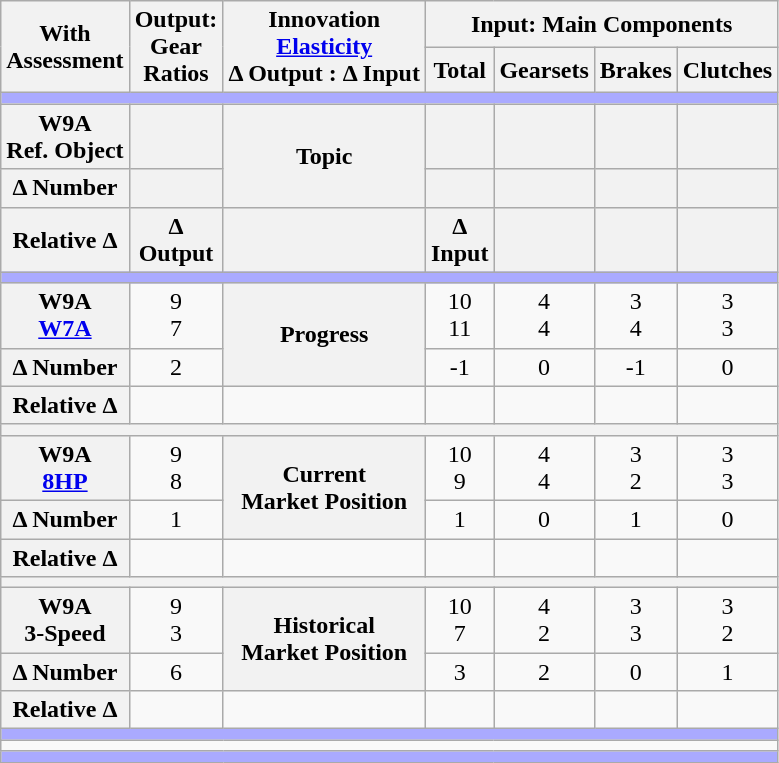<table class="wikitable collapsible" style="width:10em; text-align:center">
<tr>
<th rowspan=2>With<br>Assessment</th>
<th rowspan=2>Output:<br>Gear<br>Ratios</th>
<th rowspan=2>Innovation<br><a href='#'>Elasticity</a><br>Δ Output : Δ Input</th>
<th colspan=4>Input: Main Components</th>
</tr>
<tr>
<th>Total</th>
<th>Gearsets</th>
<th>Brakes</th>
<th>Clutches</th>
</tr>
<tr>
<td colspan="7" style="background:#AAF;"></td>
</tr>
<tr>
<th>W9A<br>Ref. Object</th>
<th><br></th>
<th rowspan=2>Topic</th>
<th><br></th>
<th><br></th>
<th><br></th>
<th><br></th>
</tr>
<tr>
<th>Δ Number</th>
<th></th>
<th></th>
<th></th>
<th></th>
<th></th>
</tr>
<tr>
<th>Relative Δ</th>
<th>Δ Output<br></th>
<th><br></th>
<th>Δ Input<br></th>
<th></th>
<th></th>
<th></th>
</tr>
<tr>
<td colspan="7" style="background:#AAF;"></td>
</tr>
<tr>
<th>W9A<br><a href='#'>W7A</a></th>
<td>9<br>7</td>
<th rowspan=2>Progress</th>
<td>10<br>11</td>
<td>4<br>4</td>
<td>3<br>4</td>
<td>3<br>3</td>
</tr>
<tr>
<th>Δ Number</th>
<td>2</td>
<td>-1</td>
<td>0</td>
<td>-1</td>
<td>0</td>
</tr>
<tr>
<th>Relative Δ</th>
<td><br></td>
<td><strong></strong><br></td>
<td><br></td>
<td><br></td>
<td><br></td>
<td><br></td>
</tr>
<tr>
<th colspan="7"></th>
</tr>
<tr>
<th>W9A<br><a href='#'>8HP</a></th>
<td>9<br>8</td>
<th rowspan=2>Current<br>Market Position</th>
<td>10<br>9</td>
<td>4<br>4</td>
<td>3<br>2</td>
<td>3<br>3</td>
</tr>
<tr>
<th>Δ Number</th>
<td>1</td>
<td>1</td>
<td>0</td>
<td>1</td>
<td>0</td>
</tr>
<tr>
<th>Relative Δ</th>
<td><br></td>
<td></td>
<td><br></td>
<td><br></td>
<td><br></td>
<td><br></td>
</tr>
<tr>
<th colspan="7"></th>
</tr>
<tr>
<th>W9A<br>3-Speed</th>
<td>9<br>3</td>
<th rowspan=2>Historical<br>Market Position</th>
<td>10<br>7</td>
<td>4<br>2</td>
<td>3<br>3</td>
<td>3<br>2</td>
</tr>
<tr>
<th>Δ Number</th>
<td>6</td>
<td>3</td>
<td>2</td>
<td>0</td>
<td>1</td>
</tr>
<tr>
<th>Relative Δ</th>
<td><br></td>
<td><strong></strong><br></td>
<td><br></td>
<td><br></td>
<td><br></td>
<td><br></td>
</tr>
<tr>
<td colspan="7" style="background:#AAF;"></td>
</tr>
<tr>
<td colspan="7"></td>
</tr>
<tr>
<td colspan="7" style="background:#AAF;"></td>
</tr>
</table>
